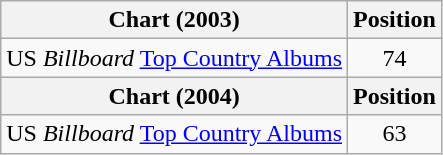<table class="wikitable">
<tr>
<th>Chart (2003)</th>
<th>Position</th>
</tr>
<tr>
<td>US <em>Billboard</em> <a href='#'>Top Country Albums</a></td>
<td style="text-align:center;">74</td>
</tr>
<tr>
<th>Chart (2004)</th>
<th>Position</th>
</tr>
<tr>
<td>US <em>Billboard</em> <a href='#'>Top Country Albums</a></td>
<td style="text-align:center;">63</td>
</tr>
</table>
